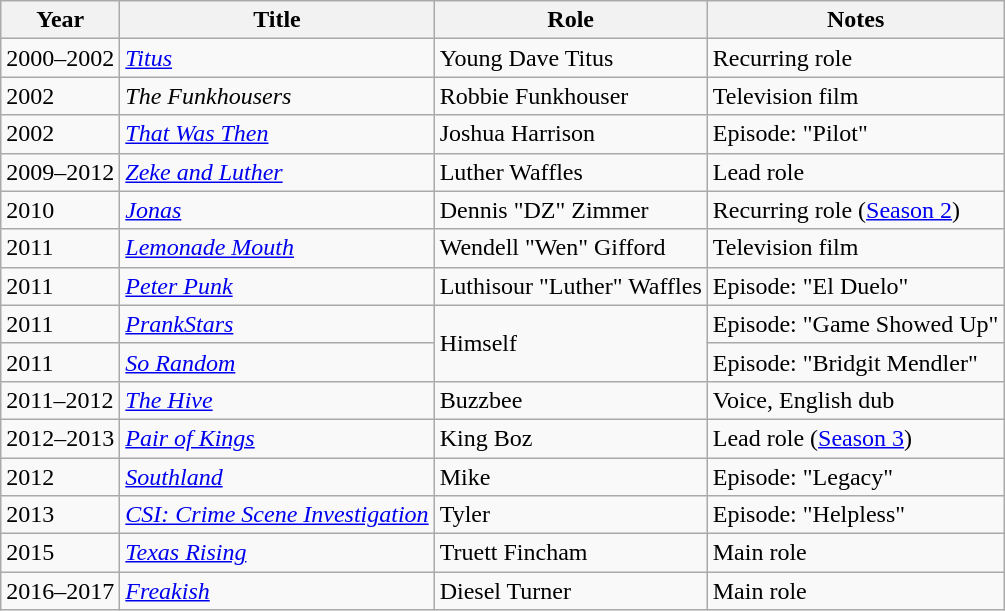<table class="wikitable">
<tr>
<th>Year</th>
<th>Title</th>
<th>Role</th>
<th class="unsortable">Notes</th>
</tr>
<tr>
<td>2000–2002</td>
<td><em><a href='#'>Titus</a></em></td>
<td>Young Dave Titus</td>
<td>Recurring role</td>
</tr>
<tr>
<td>2002</td>
<td><em>The Funkhousers</em></td>
<td>Robbie Funkhouser</td>
<td>Television film</td>
</tr>
<tr>
<td>2002</td>
<td><em><a href='#'>That Was Then</a></em></td>
<td>Joshua Harrison</td>
<td>Episode: "Pilot"</td>
</tr>
<tr>
<td>2009–2012</td>
<td><em><a href='#'>Zeke and Luther</a></em></td>
<td>Luther Waffles</td>
<td>Lead role</td>
</tr>
<tr>
<td>2010</td>
<td><em><a href='#'>Jonas</a></em></td>
<td>Dennis "DZ" Zimmer</td>
<td>Recurring role (<a href='#'>Season 2</a>)</td>
</tr>
<tr>
<td>2011</td>
<td><em><a href='#'>Lemonade Mouth</a></em></td>
<td>Wendell "Wen" Gifford</td>
<td>Television film</td>
</tr>
<tr>
<td>2011</td>
<td><em><a href='#'>Peter Punk</a></em></td>
<td>Luthisour "Luther" Waffles</td>
<td>Episode: "El Duelo"</td>
</tr>
<tr>
<td>2011</td>
<td><em><a href='#'>PrankStars</a></em></td>
<td rowspan=2>Himself</td>
<td>Episode: "Game Showed Up"</td>
</tr>
<tr>
<td>2011</td>
<td><em><a href='#'>So Random</a></em></td>
<td>Episode: "Bridgit Mendler"</td>
</tr>
<tr>
<td>2011–2012</td>
<td><em><a href='#'>The Hive</a></em></td>
<td>Buzzbee</td>
<td>Voice, English dub</td>
</tr>
<tr>
<td>2012–2013</td>
<td><em><a href='#'>Pair of Kings</a></em></td>
<td>King Boz</td>
<td>Lead role (<a href='#'>Season 3</a>)</td>
</tr>
<tr>
<td>2012</td>
<td><em><a href='#'>Southland</a></em></td>
<td>Mike</td>
<td>Episode: "Legacy"</td>
</tr>
<tr>
<td>2013</td>
<td><em><a href='#'>CSI: Crime Scene Investigation</a></em></td>
<td>Tyler</td>
<td>Episode: "Helpless"</td>
</tr>
<tr>
<td>2015</td>
<td><em><a href='#'>Texas Rising</a></em></td>
<td>Truett Fincham</td>
<td>Main role</td>
</tr>
<tr>
<td>2016–2017</td>
<td><em><a href='#'>Freakish</a></em></td>
<td>Diesel Turner</td>
<td>Main role</td>
</tr>
</table>
